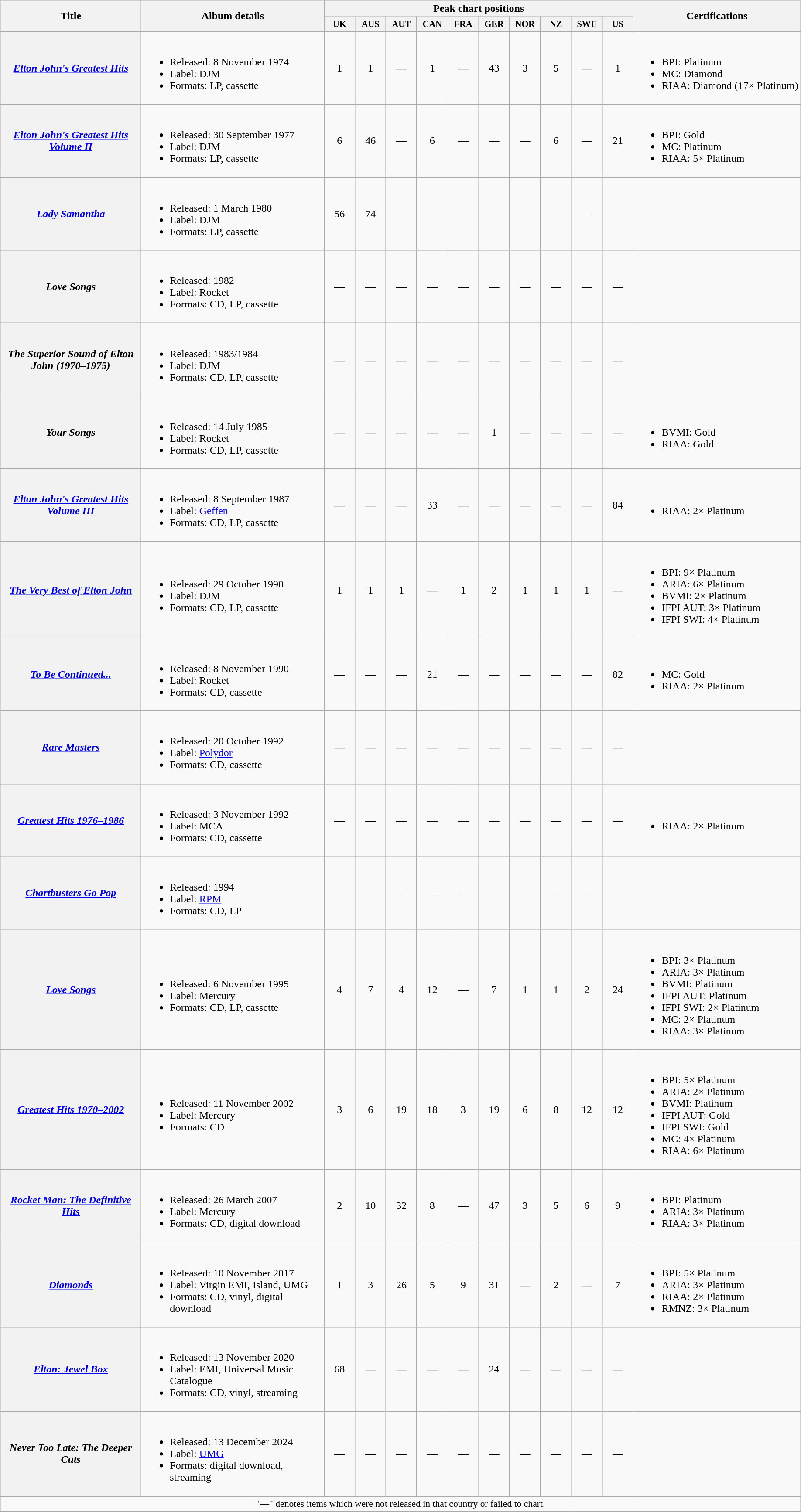<table class="wikitable plainrowheaders" style="text-align:center;">
<tr>
<th scope="col" rowspan="2" style="width:13em;">Title</th>
<th scope="col" rowspan="2" style="width:17em;">Album details</th>
<th scope="col" colspan="10">Peak chart positions</th>
<th scope="col" rowspan="2">Certifications</th>
</tr>
<tr>
<th scope="col" style="width:3em;font-size:85%">UK<br></th>
<th scope="col" style="width:3em;font-size:85%">AUS<br></th>
<th scope="col" style="width:3em;font-size:85%">AUT<br></th>
<th scope="col" style="width:3em;font-size:85%">CAN<br></th>
<th scope="col" style="width:3em;font-size:85%">FRA<br></th>
<th scope="col" style="width:3em;font-size:85%">GER<br></th>
<th scope="col" style="width:3em;font-size:85%">NOR<br></th>
<th scope="col" style="width:3em;font-size:85%">NZ<br></th>
<th scope="col" style="width:3em;font-size:85%">SWE<br></th>
<th scope="col" style="width:3em;font-size:85%">US<br></th>
</tr>
<tr>
<th scope="row"><em><a href='#'>Elton John's Greatest Hits</a></em></th>
<td align="left"><br><ul><li>Released: 8 November 1974</li><li>Label: DJM</li><li>Formats: LP, cassette</li></ul></td>
<td>1</td>
<td>1</td>
<td>—</td>
<td>1</td>
<td>—</td>
<td>43</td>
<td>3</td>
<td>5</td>
<td>—</td>
<td>1</td>
<td align="left"><br><ul><li>BPI: Platinum</li><li>MC: Diamond</li><li>RIAA: Diamond (17× Platinum)</li></ul></td>
</tr>
<tr>
<th scope="row"><em><a href='#'>Elton John's Greatest Hits Volume II</a></em></th>
<td align="left"><br><ul><li>Released: 30 September 1977</li><li>Label: DJM</li><li>Formats: LP, cassette</li></ul></td>
<td>6</td>
<td>46</td>
<td>—</td>
<td>6</td>
<td>—</td>
<td>—</td>
<td>—</td>
<td>6</td>
<td>—</td>
<td>21</td>
<td align="left"><br><ul><li>BPI: Gold</li><li>MC: Platinum</li><li>RIAA: 5× Platinum</li></ul></td>
</tr>
<tr>
<th scope="row"><em><a href='#'>Lady Samantha</a></em></th>
<td align="left"><br><ul><li>Released: 1 March 1980</li><li>Label: DJM</li><li>Formats: LP, cassette</li></ul></td>
<td>56</td>
<td>74</td>
<td>—</td>
<td>—</td>
<td>—</td>
<td>—</td>
<td>—</td>
<td>—</td>
<td>—</td>
<td>—</td>
<td align="left"></td>
</tr>
<tr>
<th scope="row"><em>Love Songs</em></th>
<td align="left"><br><ul><li>Released: 1982</li><li>Label: Rocket</li><li>Formats: CD, LP, cassette</li></ul></td>
<td>—</td>
<td>—</td>
<td>—</td>
<td>—</td>
<td>—</td>
<td>—</td>
<td>—</td>
<td>—</td>
<td>—</td>
<td>—</td>
</tr>
<tr>
<th scope="row"><em>The Superior Sound of Elton John (1970–1975)</em></th>
<td align="left"><br><ul><li>Released: 1983/1984</li><li>Label: DJM</li><li>Formats: CD, LP, cassette</li></ul></td>
<td>—</td>
<td>—</td>
<td>—</td>
<td>—</td>
<td>—</td>
<td>—</td>
<td>—</td>
<td>—</td>
<td>—</td>
<td>—</td>
<td align="left"></td>
</tr>
<tr>
<th scope="row"><em>Your Songs</em></th>
<td align="left"><br><ul><li>Released: 14 July 1985</li><li>Label: Rocket</li><li>Formats: CD, LP, cassette</li></ul></td>
<td>—</td>
<td>—</td>
<td>—</td>
<td>—</td>
<td>—</td>
<td>1</td>
<td>—</td>
<td>—</td>
<td>—</td>
<td>—</td>
<td align="left"><br><ul><li>BVMI: Gold</li><li>RIAA: Gold</li></ul></td>
</tr>
<tr>
<th scope="row"><em><a href='#'>Elton John's Greatest Hits Volume III</a></em></th>
<td align="left"><br><ul><li>Released: 8 September 1987</li><li>Label: <a href='#'>Geffen</a></li><li>Formats: CD, LP, cassette</li></ul></td>
<td>—</td>
<td>—</td>
<td>—</td>
<td>33</td>
<td>—</td>
<td>—</td>
<td>—</td>
<td>—</td>
<td>—</td>
<td>84</td>
<td align="left"><br><ul><li>RIAA: 2× Platinum</li></ul></td>
</tr>
<tr>
<th scope="row"><em><a href='#'>The Very Best of Elton John</a></em></th>
<td align="left"><br><ul><li>Released: 29 October 1990</li><li>Label: DJM</li><li>Formats: CD, LP, cassette</li></ul></td>
<td>1</td>
<td>1</td>
<td>1</td>
<td>—</td>
<td>1</td>
<td>2</td>
<td>1</td>
<td>1</td>
<td>1</td>
<td>—</td>
<td align="left"><br><ul><li>BPI: 9× Platinum</li><li>ARIA: 6× Platinum</li><li>BVMI: 2× Platinum</li><li>IFPI AUT: 3× Platinum</li><li>IFPI SWI: 4× Platinum</li></ul></td>
</tr>
<tr>
<th scope="row"><em><a href='#'>To Be Continued...</a></em></th>
<td align="left"><br><ul><li>Released: 8 November 1990</li><li>Label: Rocket</li><li>Formats: CD, cassette</li></ul></td>
<td>—</td>
<td>—</td>
<td>—</td>
<td>21</td>
<td>—</td>
<td>—</td>
<td>—</td>
<td>—</td>
<td>—</td>
<td>82</td>
<td align="left"><br><ul><li>MC: Gold</li><li>RIAA: 2× Platinum</li></ul></td>
</tr>
<tr>
<th scope="row"><em><a href='#'>Rare Masters</a></em></th>
<td align="left"><br><ul><li>Released: 20 October 1992</li><li>Label: <a href='#'>Polydor</a></li><li>Formats: CD, cassette</li></ul></td>
<td>—</td>
<td>—</td>
<td>—</td>
<td>—</td>
<td>—</td>
<td>—</td>
<td>—</td>
<td>—</td>
<td>—</td>
<td>—</td>
<td></td>
</tr>
<tr>
<th scope="row"><em><a href='#'>Greatest Hits 1976–1986</a></em></th>
<td align="left"><br><ul><li>Released: 3 November 1992</li><li>Label: MCA</li><li>Formats: CD, cassette</li></ul></td>
<td>—</td>
<td>—</td>
<td>—</td>
<td>—</td>
<td>—</td>
<td>—</td>
<td>—</td>
<td>—</td>
<td>—</td>
<td>—</td>
<td align="left"><br><ul><li>RIAA: 2× Platinum</li></ul></td>
</tr>
<tr>
<th scope="row"><em><a href='#'>Chartbusters Go Pop</a></em></th>
<td align="left"><br><ul><li>Released: 1994</li><li>Label: <a href='#'>RPM</a></li><li>Formats: CD, LP</li></ul></td>
<td>—</td>
<td>—</td>
<td>—</td>
<td>—</td>
<td>—</td>
<td>—</td>
<td>—</td>
<td>—</td>
<td>—</td>
<td>—</td>
<td></td>
</tr>
<tr>
<th scope="row"><em><a href='#'>Love Songs</a></em></th>
<td align="left"><br><ul><li>Released: 6 November 1995</li><li>Label: Mercury</li><li>Formats: CD, LP, cassette</li></ul></td>
<td>4</td>
<td>7</td>
<td>4</td>
<td>12</td>
<td>—</td>
<td>7</td>
<td>1</td>
<td>1</td>
<td>2</td>
<td>24</td>
<td align="left"><br><ul><li>BPI: 3× Platinum</li><li>ARIA: 3× Platinum</li><li>BVMI: Platinum</li><li>IFPI AUT: Platinum</li><li>IFPI SWI: 2× Platinum</li><li>MC: 2× Platinum</li><li>RIAA: 3× Platinum</li></ul></td>
</tr>
<tr>
<th scope="row"><em><a href='#'>Greatest Hits 1970–2002</a></em></th>
<td align="left"><br><ul><li>Released: 11 November 2002</li><li>Label: Mercury</li><li>Formats: CD</li></ul></td>
<td>3</td>
<td>6</td>
<td>19</td>
<td>18</td>
<td>3</td>
<td>19</td>
<td>6</td>
<td>8</td>
<td>12</td>
<td>12</td>
<td align="left"><br><ul><li>BPI: 5× Platinum</li><li>ARIA: 2× Platinum</li><li>BVMI: Platinum</li><li>IFPI AUT: Gold</li><li>IFPI SWI: Gold</li><li>MC: 4× Platinum</li><li>RIAA: 6× Platinum</li></ul></td>
</tr>
<tr>
<th scope="row"><em><a href='#'>Rocket Man: The Definitive Hits</a></em></th>
<td align="left"><br><ul><li>Released: 26 March 2007</li><li>Label: Mercury</li><li>Formats: CD, digital download</li></ul></td>
<td>2</td>
<td>10</td>
<td>32</td>
<td>8</td>
<td>—</td>
<td>47</td>
<td>3</td>
<td>5</td>
<td>6</td>
<td>9</td>
<td align="left"><br><ul><li>BPI: Platinum</li><li>ARIA: 3× Platinum</li><li>RIAA: 3× Platinum</li></ul></td>
</tr>
<tr>
<th scope="row"><em><a href='#'>Diamonds</a></em></th>
<td align="left"><br><ul><li>Released: 10 November 2017</li><li>Label: Virgin EMI, Island, UMG</li><li>Formats: CD, vinyl, digital download</li></ul></td>
<td>1</td>
<td>3<br></td>
<td>26</td>
<td>5<br></td>
<td>9<br></td>
<td>31</td>
<td>—</td>
<td>2<br></td>
<td>—</td>
<td>7<br></td>
<td align="left"><br><ul><li>BPI: 5× Platinum</li><li>ARIA: 3× Platinum</li><li>RIAA: 2× Platinum</li><li>RMNZ: 3× Platinum</li></ul></td>
</tr>
<tr>
<th scope="row"><em><a href='#'>Elton: Jewel Box</a></em></th>
<td align="left"><br><ul><li>Released: 13 November 2020</li><li>Label: EMI, Universal Music Catalogue</li><li>Formats: CD, vinyl, streaming</li></ul></td>
<td>68</td>
<td>—</td>
<td>—</td>
<td>—</td>
<td>—</td>
<td>24</td>
<td>—</td>
<td>—</td>
<td>—</td>
<td>—</td>
<td align="left"></td>
</tr>
<tr>
<th scope="row"><em>Never Too Late: The Deeper Cuts</em></th>
<td align="left"><br><ul><li>Released: 13 December 2024</li><li>Label: <a href='#'> UMG</a></li><li>Formats: digital download, streaming</li></ul></td>
<td>—</td>
<td>—</td>
<td>—</td>
<td>—</td>
<td>—</td>
<td>—</td>
<td>—</td>
<td>—</td>
<td>—</td>
<td>—</td>
<td></td>
</tr>
<tr>
<td colspan="13" align="center" style="font-size:90%;">"—" denotes items which were not released in that country or failed to chart.</td>
</tr>
</table>
